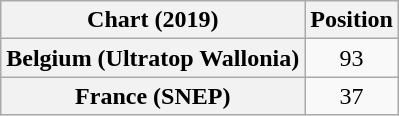<table class="wikitable sortable plainrowheaders" style="text-align:center">
<tr>
<th scope="col">Chart (2019)</th>
<th scope="col">Position</th>
</tr>
<tr>
<th scope="row">Belgium (Ultratop Wallonia)</th>
<td>93</td>
</tr>
<tr>
<th scope="row">France (SNEP)</th>
<td>37</td>
</tr>
</table>
